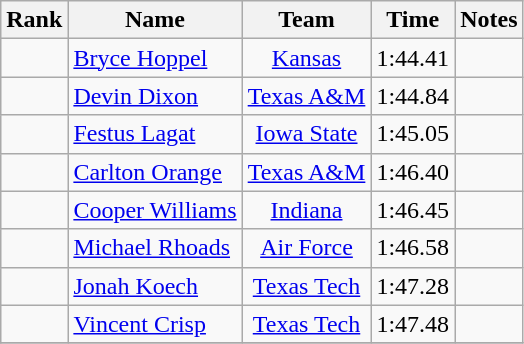<table class="wikitable sortable" style="text-align:center">
<tr>
<th>Rank</th>
<th>Name</th>
<th>Team</th>
<th>Time</th>
<th>Notes</th>
</tr>
<tr>
<td></td>
<td align=left> <a href='#'>Bryce Hoppel</a></td>
<td><a href='#'>Kansas</a></td>
<td>1:44.41</td>
<td></td>
</tr>
<tr>
<td></td>
<td align=left> <a href='#'>Devin Dixon</a></td>
<td><a href='#'>Texas A&M</a></td>
<td>1:44.84</td>
<td></td>
</tr>
<tr>
<td></td>
<td align=left> <a href='#'>Festus Lagat</a></td>
<td><a href='#'>Iowa State</a></td>
<td>1:45.05</td>
<td></td>
</tr>
<tr>
<td></td>
<td align=left> <a href='#'>Carlton Orange</a></td>
<td><a href='#'>Texas A&M</a></td>
<td>1:46.40</td>
<td></td>
</tr>
<tr>
<td></td>
<td align=left> <a href='#'> Cooper Williams</a></td>
<td><a href='#'>Indiana</a></td>
<td>1:46.45</td>
<td></td>
</tr>
<tr>
<td></td>
<td align=left> <a href='#'>Michael Rhoads</a></td>
<td><a href='#'>Air Force</a></td>
<td>1:46.58</td>
<td></td>
</tr>
<tr>
<td></td>
<td align=left> <a href='#'>Jonah Koech</a></td>
<td><a href='#'>Texas Tech</a></td>
<td>1:47.28</td>
<td></td>
</tr>
<tr>
<td></td>
<td align=left> <a href='#'>Vincent Crisp</a></td>
<td><a href='#'>Texas Tech</a></td>
<td>1:47.48</td>
<td></td>
</tr>
<tr>
</tr>
</table>
